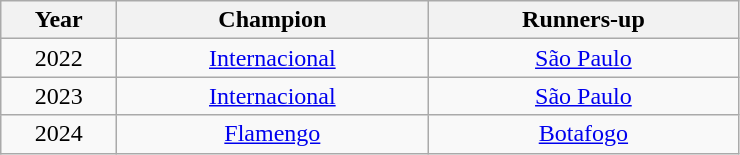<table class="wikitable">
<tr>
<th width=70>Year</th>
<th width=200>Champion</th>
<th width=200>Runners-up</th>
</tr>
<tr>
<td align=center>2022</td>
<td align=center><a href='#'>Internacional</a><br></td>
<td align=center><a href='#'>São Paulo</a><br></td>
</tr>
<tr>
<td align=center>2023</td>
<td align=center><a href='#'>Internacional</a><br></td>
<td align=center><a href='#'>São Paulo</a><br></td>
</tr>
<tr>
<td align=center>2024</td>
<td align=center><a href='#'>Flamengo</a><br></td>
<td align=center><a href='#'>Botafogo</a><br></td>
</tr>
</table>
